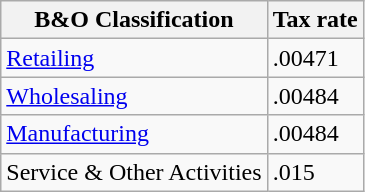<table class="wikitable">
<tr>
<th>B&O Classification</th>
<th>Tax rate</th>
</tr>
<tr>
<td><a href='#'>Retailing</a></td>
<td>.00471</td>
</tr>
<tr>
<td><a href='#'>Wholesaling</a></td>
<td>.00484</td>
</tr>
<tr>
<td><a href='#'>Manufacturing</a></td>
<td>.00484</td>
</tr>
<tr>
<td>Service & Other Activities</td>
<td>.015</td>
</tr>
</table>
